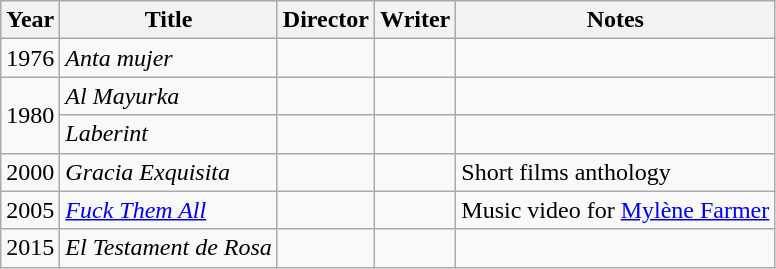<table class="wikitable sortable">
<tr>
<th>Year</th>
<th>Title</th>
<th>Director</th>
<th>Writer</th>
<th>Notes</th>
</tr>
<tr>
<td>1976</td>
<td><em>Anta mujer</em></td>
<td></td>
<td></td>
<td></td>
</tr>
<tr>
<td rowspan=2>1980</td>
<td><em>Al Mayurka</em></td>
<td></td>
<td></td>
<td></td>
</tr>
<tr>
<td><em>Laberint</em></td>
<td></td>
<td></td>
<td></td>
</tr>
<tr>
<td>2000</td>
<td><em>Gracia Exquisita</em></td>
<td></td>
<td></td>
<td>Short films anthology</td>
</tr>
<tr>
<td>2005</td>
<td><em><a href='#'>Fuck Them All</a></em></td>
<td></td>
<td></td>
<td>Music video for <a href='#'>Mylène Farmer</a></td>
</tr>
<tr>
<td>2015</td>
<td><em>El Testament de Rosa</em></td>
<td></td>
<td></td>
<td></td>
</tr>
</table>
